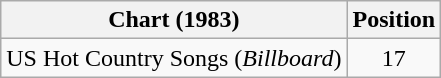<table class="wikitable">
<tr>
<th>Chart (1983)</th>
<th>Position</th>
</tr>
<tr>
<td>US Hot Country Songs (<em>Billboard</em>)</td>
<td align="center">17</td>
</tr>
</table>
